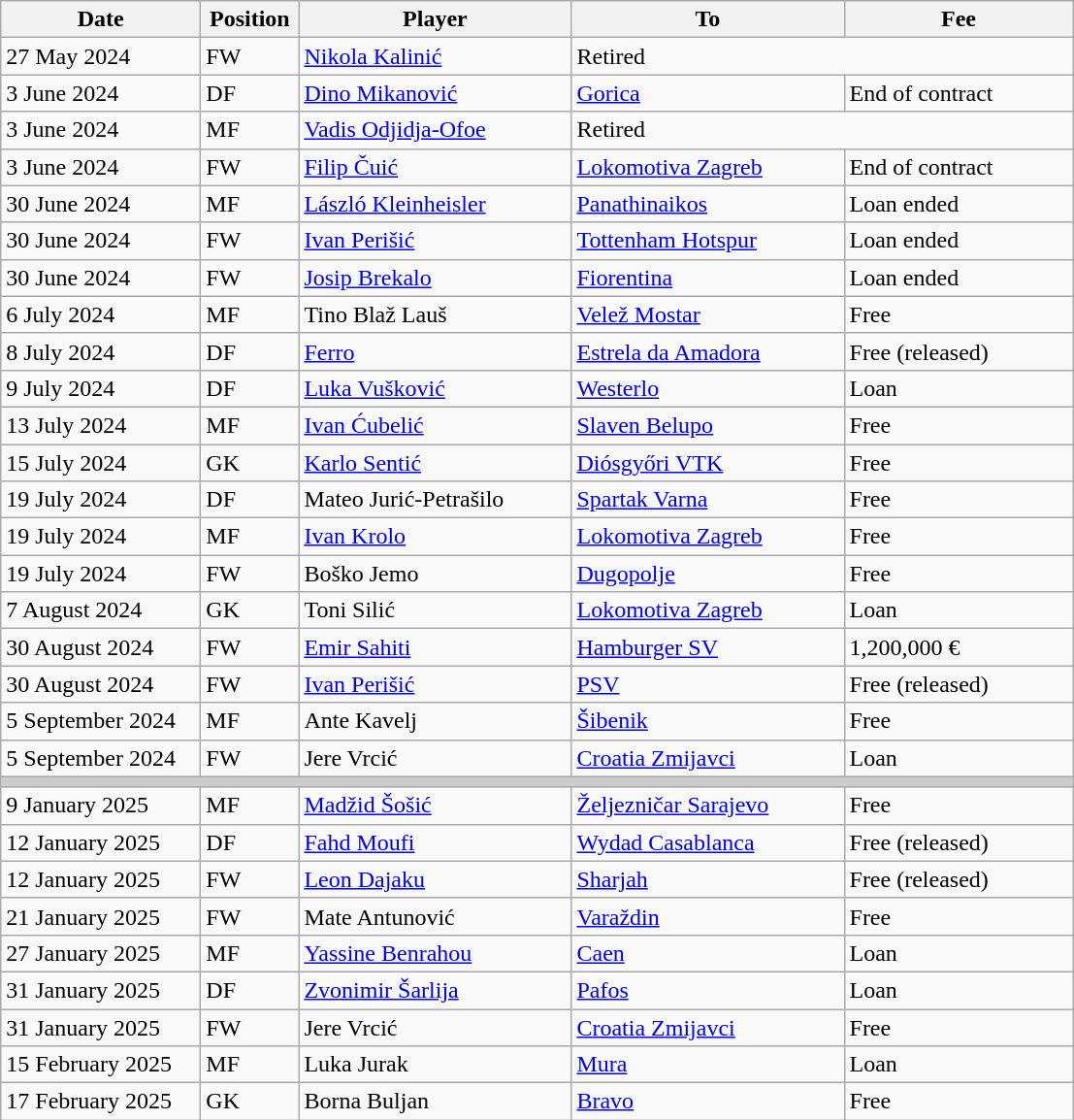<table class="wikitable plainrowheaders sortable">
<tr>
<th width=130>Date</th>
<th width=60>Position</th>
<th width=180>Player</th>
<th width=180>To</th>
<th width=150>Fee</th>
</tr>
<tr>
<td>27 May 2024</td>
<td>FW</td>
<td style="text-align:left;"> <a href='#'>Nikola Kalinić</a></td>
<td colspan="2" style="text-align:left;">Retired</td>
</tr>
<tr>
<td>3 June 2024</td>
<td>DF</td>
<td style="text-align:left;"> <a href='#'>Dino Mikanović</a></td>
<td style="text-align:left;"> <a href='#'>Gorica</a></td>
<td>End of contract</td>
</tr>
<tr>
<td>3 June 2024</td>
<td>MF</td>
<td style=text-align:left;"> <a href='#'>Vadis Odjidja-Ofoe</a></td>
<td colspan="2" style="text-align:left;">Retired</td>
</tr>
<tr>
<td>3 June 2024</td>
<td>FW</td>
<td style="text-align:left;"> <a href='#'>Filip Čuić</a></td>
<td style="text-align:left;"> <a href='#'>Lokomotiva Zagreb</a></td>
<td>End of contract</td>
</tr>
<tr>
<td>30 June 2024</td>
<td>MF</td>
<td style="text-align:left;"> <a href='#'>László Kleinheisler</a></td>
<td style="text-align:left;"> <a href='#'>Panathinaikos</a></td>
<td>Loan ended</td>
</tr>
<tr>
<td>30 June 2024</td>
<td>FW</td>
<td style="text-align:left;"> <a href='#'>Ivan Perišić</a></td>
<td style="text-align:left;"> <a href='#'>Tottenham Hotspur</a></td>
<td>Loan ended</td>
</tr>
<tr>
<td>30 June 2024</td>
<td>FW</td>
<td style="text-align:left;"> <a href='#'>Josip Brekalo</a></td>
<td style="text-align:left;"> <a href='#'>Fiorentina</a></td>
<td>Loan ended</td>
</tr>
<tr>
<td>6 July 2024</td>
<td>MF</td>
<td style="text-align:left;"> Tino Blaž Lauš</td>
<td style="text-align:left;"> <a href='#'>Velež Mostar</a></td>
<td>Free</td>
</tr>
<tr>
<td>8 July 2024</td>
<td>DF</td>
<td style="text-align:left;"> <a href='#'>Ferro</a></td>
<td style="text-align:left;"> <a href='#'>Estrela da Amadora</a></td>
<td>Free (released)</td>
</tr>
<tr>
<td>9 July 2024</td>
<td>DF</td>
<td style="text-align:left;"> <a href='#'>Luka Vušković</a></td>
<td style="text-align:left;"> <a href='#'>Westerlo</a></td>
<td>Loan</td>
</tr>
<tr>
<td>13 July 2024</td>
<td>MF</td>
<td style="text-align:left;"> <a href='#'>Ivan Ćubelić</a></td>
<td style="text-align:left;"> <a href='#'>Slaven Belupo</a></td>
<td>Free</td>
</tr>
<tr>
<td>15 July 2024</td>
<td>GK</td>
<td style="text-align:left;"> <a href='#'>Karlo Sentić</a></td>
<td style="text-align:left;"> <a href='#'>Diósgyőri VTK</a></td>
<td>Free</td>
</tr>
<tr>
<td>19 July 2024</td>
<td>DF</td>
<td style="text-align:left;"> Mateo Jurić-Petrašilo</td>
<td style="text-align:left;"> <a href='#'>Spartak Varna</a></td>
<td>Free</td>
</tr>
<tr>
<td>19 July 2024</td>
<td>MF</td>
<td style="text-align:left;"> <a href='#'>Ivan Krolo</a></td>
<td style="text-align:left;"> <a href='#'>Lokomotiva Zagreb</a></td>
<td>Free</td>
</tr>
<tr>
<td>19 July 2024</td>
<td>FW</td>
<td style="text-align:left;"> Boško Jemo</td>
<td style="text-align:left;"> <a href='#'>Dugopolje</a></td>
<td>Free</td>
</tr>
<tr>
<td>7 August 2024</td>
<td>GK</td>
<td style="text-align:left;"> Toni Silić</td>
<td style="text-align:left;"> <a href='#'>Lokomotiva Zagreb</a></td>
<td>Loan</td>
</tr>
<tr>
<td>30 August 2024</td>
<td>FW</td>
<td style="text-align:left;"> <a href='#'>Emir Sahiti</a></td>
<td style="text-align:left;"> <a href='#'>Hamburger SV</a></td>
<td>1,200,000 €</td>
</tr>
<tr>
<td>30 August 2024</td>
<td>FW</td>
<td style="text-align:left;"> <a href='#'>Ivan Perišić</a></td>
<td style="text-align:left;"> <a href='#'>PSV</a></td>
<td>Free (released)</td>
</tr>
<tr>
<td>5 September 2024</td>
<td>MF</td>
<td style="text-align:left;"> Ante Kavelj</td>
<td style="text-align:left;"> <a href='#'>Šibenik</a></td>
<td>Free</td>
</tr>
<tr>
<td>5 September 2024</td>
<td>FW</td>
<td style="text-align:left;"> Jere Vrcić</td>
<td style="text-align:left;"> <a href='#'>Croatia Zmijavci</a></td>
<td>Loan</td>
</tr>
<tr style="color:#CCCCCC;background-color:#CCCCCC">
<td colspan="6"></td>
</tr>
<tr>
<td>9 January 2025</td>
<td>MF</td>
<td style="text-align:left;"> <a href='#'>Madžid Šošić</a></td>
<td style="text-align:left;"> <a href='#'>Željezničar Sarajevo</a></td>
<td>Free</td>
</tr>
<tr>
<td>12 January 2025</td>
<td>DF</td>
<td style="text-align:left;"> <a href='#'>Fahd Moufi</a></td>
<td style="text-align:left;"> <a href='#'>Wydad Casablanca</a></td>
<td>Free (released)</td>
</tr>
<tr>
<td>12 January 2025</td>
<td>FW</td>
<td style="text-align:left;"> <a href='#'>Leon Dajaku</a></td>
<td style="text-align:left;"> <a href='#'>Sharjah</a></td>
<td>Free (released)</td>
</tr>
<tr>
<td>21 January 2025</td>
<td>FW</td>
<td style="text-align:left;"> Mate Antunović</td>
<td style="text-align:left;"> <a href='#'>Varaždin</a></td>
<td>Free</td>
</tr>
<tr>
<td>27 January 2025</td>
<td>MF</td>
<td style="text-align:left;"> <a href='#'>Yassine Benrahou</a></td>
<td style="text-align:left;"> <a href='#'>Caen</a></td>
<td>Loan</td>
</tr>
<tr>
<td>31 January 2025</td>
<td>DF</td>
<td style="text-align:left;"> <a href='#'>Zvonimir Šarlija</a></td>
<td style="text-align:left;"> <a href='#'>Pafos</a></td>
<td>Loan</td>
</tr>
<tr>
<td>31 January 2025</td>
<td>FW</td>
<td style="text-align:left;"> Jere Vrcić</td>
<td style="text-align:left;"> <a href='#'>Croatia Zmijavci</a></td>
<td>Free</td>
</tr>
<tr>
<td>15 February 2025</td>
<td>MF</td>
<td style="text-align:left;"> Luka Jurak</td>
<td style="text-align:left;"> <a href='#'>Mura</a></td>
<td>Loan</td>
</tr>
<tr>
<td>17 February 2025</td>
<td>GK</td>
<td style="text-align:left;"> Borna Buljan</td>
<td style="text-align:left;"> <a href='#'>Bravo</a></td>
<td>Free</td>
</tr>
</table>
